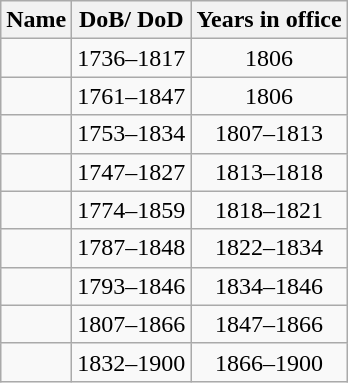<table class="wikitable">
<tr>
<th>Name</th>
<th>DoB/ DoD</th>
<th>Years in office</th>
</tr>
<tr>
<td></td>
<td align="center">1736–1817</td>
<td align="center">1806</td>
</tr>
<tr>
<td></td>
<td align="center">1761–1847</td>
<td align="center">1806</td>
</tr>
<tr>
<td></td>
<td align="center">1753–1834</td>
<td align="center">1807–1813</td>
</tr>
<tr>
<td></td>
<td align="center">1747–1827</td>
<td align="center">1813–1818</td>
</tr>
<tr>
<td></td>
<td align="center">1774–1859</td>
<td align="center">1818–1821</td>
</tr>
<tr>
<td></td>
<td align="center">1787–1848</td>
<td align="center">1822–1834</td>
</tr>
<tr>
<td></td>
<td align="center">1793–1846</td>
<td align="center">1834–1846</td>
</tr>
<tr>
<td></td>
<td align="center">1807–1866</td>
<td align="center">1847–1866</td>
</tr>
<tr>
<td></td>
<td align="center">1832–1900</td>
<td align="center">1866–1900</td>
</tr>
</table>
